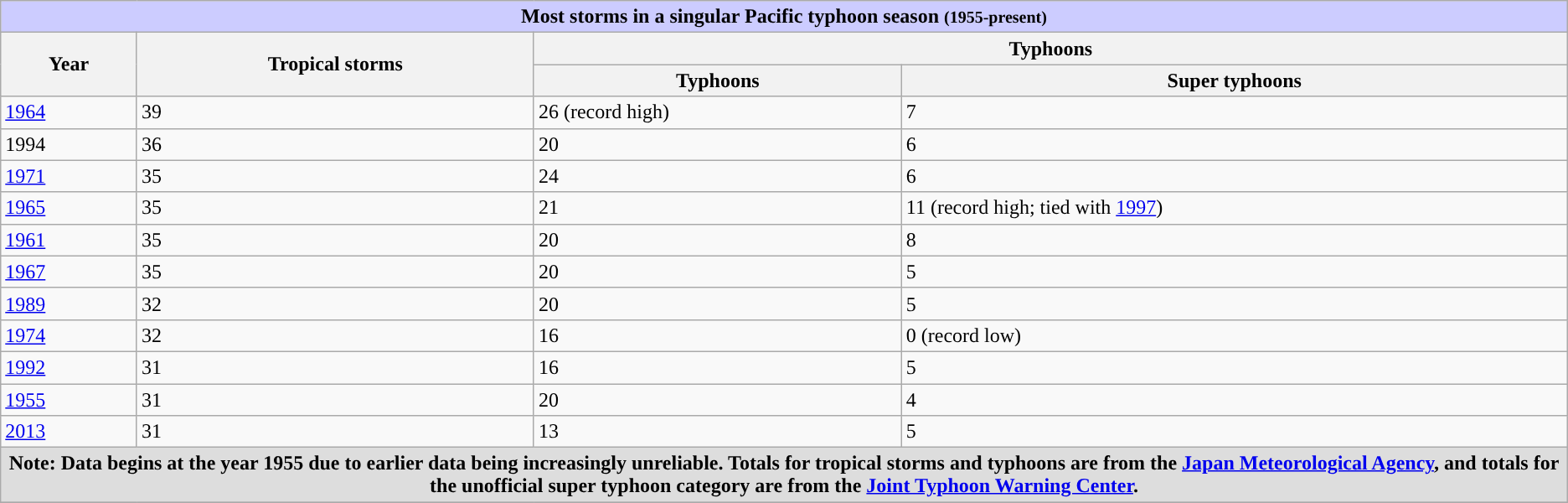<table class="wikitable" align="right" style="margin:">
<tr>
<th colspan="4" style="background:#ccf;">Most storms in a singular Pacific typhoon season <small>(1955-present)</small></th>
</tr>
<tr>
<th rowspan=2>Year</th>
<th rowspan=2>Tropical storms</th>
<th colspan=2>Typhoons</th>
</tr>
<tr>
<th>Typhoons</th>
<th>Super typhoons</th>
</tr>
<tr>
<td><a href='#'>1964</a></td>
<td>39</td>
<td>26 (record high)</td>
<td>7</td>
</tr>
<tr>
<td>1994</td>
<td>36</td>
<td>20</td>
<td>6</td>
</tr>
<tr>
<td><a href='#'>1971</a></td>
<td>35</td>
<td>24</td>
<td>6</td>
</tr>
<tr>
<td><a href='#'>1965</a></td>
<td>35</td>
<td>21</td>
<td>11 (record high; tied with <a href='#'>1997</a>)</td>
</tr>
<tr>
<td><a href='#'>1961</a></td>
<td>35</td>
<td>20</td>
<td>8</td>
</tr>
<tr>
<td><a href='#'>1967</a></td>
<td>35</td>
<td>20</td>
<td>5</td>
</tr>
<tr>
<td><a href='#'>1989</a></td>
<td>32</td>
<td>20</td>
<td>5</td>
</tr>
<tr>
<td><a href='#'>1974</a></td>
<td>32</td>
<td>16</td>
<td>0 (record low)</td>
</tr>
<tr>
<td><a href='#'>1992</a></td>
<td>31</td>
<td>16</td>
<td>5</td>
</tr>
<tr>
<td><a href='#'>1955</a></td>
<td>31</td>
<td>20</td>
<td>4</td>
</tr>
<tr>
<td><a href='#'>2013</a></td>
<td>31</td>
<td>13</td>
<td>5</td>
</tr>
<tr>
<th colspan="4" style="background:#dddddd;">Note: Data begins at the year 1955 due to earlier data being increasingly unreliable. Totals for tropical storms and typhoons are from the <a href='#'>Japan Meteorological Agency</a>, and totals for the unofficial super typhoon category are from the <a href='#'>Joint Typhoon Warning Center</a>.</th>
</tr>
<tr>
</tr>
</table>
